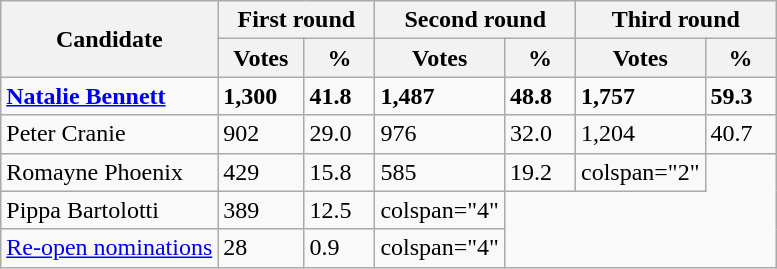<table class="wikitable" text-align:right"|>
<tr>
<th rowspan=2>Candidate</th>
<th colspan="2">First round</th>
<th colspan="2">Second round</th>
<th colspan="2">Third round</th>
</tr>
<tr>
<th style="width: 50px">Votes</th>
<th style="width: 40px">%</th>
<th style="width: 50px">Votes</th>
<th style="width: 40px">%</th>
<th style="width: 50px">Votes</th>
<th style="width: 40px">%</th>
</tr>
<tr>
<td><strong><a href='#'>Natalie Bennett</a></strong></td>
<td><strong>1,300</strong></td>
<td><strong>41.8</strong></td>
<td><strong>1,487</strong></td>
<td><strong>48.8</strong></td>
<td><strong>1,757</strong></td>
<td><strong>59.3</strong></td>
</tr>
<tr>
<td>Peter Cranie</td>
<td>902</td>
<td>29.0</td>
<td>976</td>
<td>32.0</td>
<td>1,204</td>
<td>40.7</td>
</tr>
<tr>
<td>Romayne Phoenix</td>
<td>429</td>
<td>15.8</td>
<td>585</td>
<td>19.2</td>
<td>colspan="2" </td>
</tr>
<tr>
<td>Pippa Bartolotti</td>
<td>389</td>
<td>12.5</td>
<td>colspan="4" </td>
</tr>
<tr>
<td><a href='#'>Re-open nominations</a></td>
<td>28</td>
<td>0.9</td>
<td>colspan="4" </td>
</tr>
</table>
